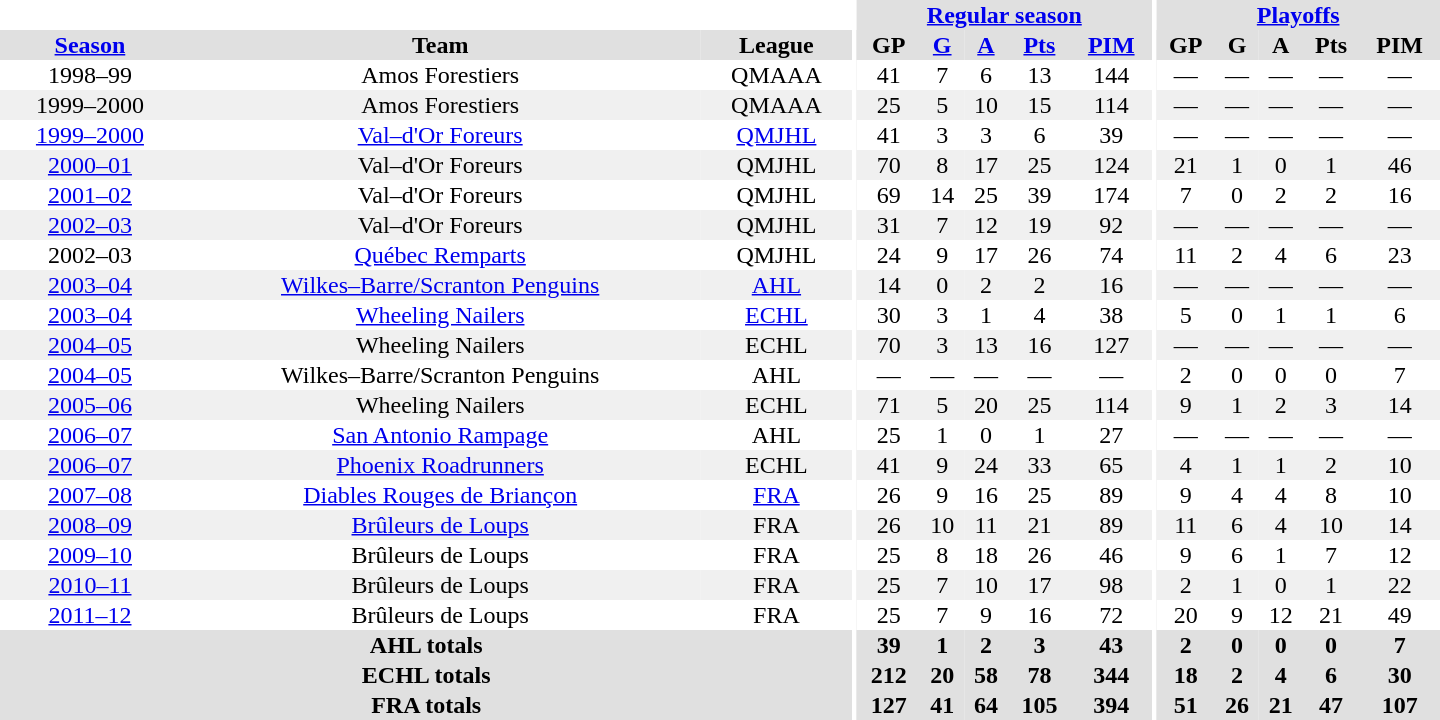<table border="0" cellpadding="1" cellspacing="0" style="text-align:center; width:60em">
<tr bgcolor="#e0e0e0">
<th colspan="3" bgcolor="#ffffff"></th>
<th rowspan="99" bgcolor="#ffffff"></th>
<th colspan="5"><a href='#'>Regular season</a></th>
<th rowspan="99" bgcolor="#ffffff"></th>
<th colspan="5"><a href='#'>Playoffs</a></th>
</tr>
<tr bgcolor="#e0e0e0">
<th><a href='#'>Season</a></th>
<th>Team</th>
<th>League</th>
<th>GP</th>
<th><a href='#'>G</a></th>
<th><a href='#'>A</a></th>
<th><a href='#'>Pts</a></th>
<th><a href='#'>PIM</a></th>
<th>GP</th>
<th>G</th>
<th>A</th>
<th>Pts</th>
<th>PIM</th>
</tr>
<tr>
<td>1998–99</td>
<td>Amos Forestiers</td>
<td>QMAAA</td>
<td>41</td>
<td>7</td>
<td>6</td>
<td>13</td>
<td>144</td>
<td>—</td>
<td>—</td>
<td>—</td>
<td>—</td>
<td>—</td>
</tr>
<tr bgcolor="#f0f0f0">
<td>1999–2000</td>
<td>Amos Forestiers</td>
<td>QMAAA</td>
<td>25</td>
<td>5</td>
<td>10</td>
<td>15</td>
<td>114</td>
<td>—</td>
<td>—</td>
<td>—</td>
<td>—</td>
<td>—</td>
</tr>
<tr>
<td><a href='#'>1999–2000</a></td>
<td><a href='#'>Val–d'Or Foreurs</a></td>
<td><a href='#'>QMJHL</a></td>
<td>41</td>
<td>3</td>
<td>3</td>
<td>6</td>
<td>39</td>
<td>—</td>
<td>—</td>
<td>—</td>
<td>—</td>
<td>—</td>
</tr>
<tr bgcolor="#f0f0f0">
<td><a href='#'>2000–01</a></td>
<td>Val–d'Or Foreurs</td>
<td>QMJHL</td>
<td>70</td>
<td>8</td>
<td>17</td>
<td>25</td>
<td>124</td>
<td>21</td>
<td>1</td>
<td>0</td>
<td>1</td>
<td>46</td>
</tr>
<tr>
<td><a href='#'>2001–02</a></td>
<td>Val–d'Or Foreurs</td>
<td>QMJHL</td>
<td>69</td>
<td>14</td>
<td>25</td>
<td>39</td>
<td>174</td>
<td>7</td>
<td>0</td>
<td>2</td>
<td>2</td>
<td>16</td>
</tr>
<tr bgcolor="#f0f0f0">
<td><a href='#'>2002–03</a></td>
<td>Val–d'Or Foreurs</td>
<td>QMJHL</td>
<td>31</td>
<td>7</td>
<td>12</td>
<td>19</td>
<td>92</td>
<td>—</td>
<td>—</td>
<td>—</td>
<td>—</td>
<td>—</td>
</tr>
<tr>
<td>2002–03</td>
<td><a href='#'>Québec Remparts</a></td>
<td>QMJHL</td>
<td>24</td>
<td>9</td>
<td>17</td>
<td>26</td>
<td>74</td>
<td>11</td>
<td>2</td>
<td>4</td>
<td>6</td>
<td>23</td>
</tr>
<tr bgcolor="#f0f0f0">
<td><a href='#'>2003–04</a></td>
<td><a href='#'>Wilkes–Barre/Scranton Penguins</a></td>
<td><a href='#'>AHL</a></td>
<td>14</td>
<td>0</td>
<td>2</td>
<td>2</td>
<td>16</td>
<td>—</td>
<td>—</td>
<td>—</td>
<td>—</td>
<td>—</td>
</tr>
<tr>
<td><a href='#'>2003–04</a></td>
<td><a href='#'>Wheeling Nailers</a></td>
<td><a href='#'>ECHL</a></td>
<td>30</td>
<td>3</td>
<td>1</td>
<td>4</td>
<td>38</td>
<td>5</td>
<td>0</td>
<td>1</td>
<td>1</td>
<td>6</td>
</tr>
<tr bgcolor="#f0f0f0">
<td><a href='#'>2004–05</a></td>
<td>Wheeling Nailers</td>
<td>ECHL</td>
<td>70</td>
<td>3</td>
<td>13</td>
<td>16</td>
<td>127</td>
<td>—</td>
<td>—</td>
<td>—</td>
<td>—</td>
<td>—</td>
</tr>
<tr>
<td><a href='#'>2004–05</a></td>
<td>Wilkes–Barre/Scranton Penguins</td>
<td>AHL</td>
<td>—</td>
<td>—</td>
<td>—</td>
<td>—</td>
<td>—</td>
<td>2</td>
<td>0</td>
<td>0</td>
<td>0</td>
<td>7</td>
</tr>
<tr bgcolor="#f0f0f0">
<td><a href='#'>2005–06</a></td>
<td>Wheeling Nailers</td>
<td>ECHL</td>
<td>71</td>
<td>5</td>
<td>20</td>
<td>25</td>
<td>114</td>
<td>9</td>
<td>1</td>
<td>2</td>
<td>3</td>
<td>14</td>
</tr>
<tr>
<td><a href='#'>2006–07</a></td>
<td><a href='#'>San Antonio Rampage</a></td>
<td>AHL</td>
<td>25</td>
<td>1</td>
<td>0</td>
<td>1</td>
<td>27</td>
<td>—</td>
<td>—</td>
<td>—</td>
<td>—</td>
<td>—</td>
</tr>
<tr bgcolor="#f0f0f0">
<td><a href='#'>2006–07</a></td>
<td><a href='#'>Phoenix Roadrunners</a></td>
<td>ECHL</td>
<td>41</td>
<td>9</td>
<td>24</td>
<td>33</td>
<td>65</td>
<td>4</td>
<td>1</td>
<td>1</td>
<td>2</td>
<td>10</td>
</tr>
<tr>
<td><a href='#'>2007–08</a></td>
<td><a href='#'>Diables Rouges de Briançon</a></td>
<td><a href='#'>FRA</a></td>
<td>26</td>
<td>9</td>
<td>16</td>
<td>25</td>
<td>89</td>
<td>9</td>
<td>4</td>
<td>4</td>
<td>8</td>
<td>10</td>
</tr>
<tr bgcolor="#f0f0f0">
<td><a href='#'>2008–09</a></td>
<td><a href='#'>Brûleurs de Loups</a></td>
<td>FRA</td>
<td>26</td>
<td>10</td>
<td>11</td>
<td>21</td>
<td>89</td>
<td>11</td>
<td>6</td>
<td>4</td>
<td>10</td>
<td>14</td>
</tr>
<tr>
<td><a href='#'>2009–10</a></td>
<td>Brûleurs de Loups</td>
<td>FRA</td>
<td>25</td>
<td>8</td>
<td>18</td>
<td>26</td>
<td>46</td>
<td>9</td>
<td>6</td>
<td>1</td>
<td>7</td>
<td>12</td>
</tr>
<tr bgcolor="#f0f0f0">
<td><a href='#'>2010–11</a></td>
<td>Brûleurs de Loups</td>
<td>FRA</td>
<td>25</td>
<td>7</td>
<td>10</td>
<td>17</td>
<td>98</td>
<td>2</td>
<td>1</td>
<td>0</td>
<td>1</td>
<td>22</td>
</tr>
<tr>
<td><a href='#'>2011–12</a></td>
<td>Brûleurs de Loups</td>
<td>FRA</td>
<td>25</td>
<td>7</td>
<td>9</td>
<td>16</td>
<td>72</td>
<td>20</td>
<td>9</td>
<td>12</td>
<td>21</td>
<td>49</td>
</tr>
<tr bgcolor="#e0e0e0">
<th colspan="3">AHL totals</th>
<th>39</th>
<th>1</th>
<th>2</th>
<th>3</th>
<th>43</th>
<th>2</th>
<th>0</th>
<th>0</th>
<th>0</th>
<th>7</th>
</tr>
<tr bgcolor="#e0e0e0">
<th colspan="3">ECHL totals</th>
<th>212</th>
<th>20</th>
<th>58</th>
<th>78</th>
<th>344</th>
<th>18</th>
<th>2</th>
<th>4</th>
<th>6</th>
<th>30</th>
</tr>
<tr bgcolor="#e0e0e0">
<th colspan="3">FRA totals</th>
<th>127</th>
<th>41</th>
<th>64</th>
<th>105</th>
<th>394</th>
<th>51</th>
<th>26</th>
<th>21</th>
<th>47</th>
<th>107</th>
</tr>
</table>
